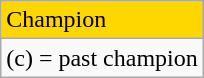<table class="wikitable">
<tr style="background:gold">
<td>Champion</td>
</tr>
<tr>
<td>(c) = past champion</td>
</tr>
</table>
